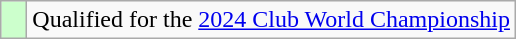<table class="wikitable" style="text-align:left">
<tr>
<td width=10px bgcolor=#CCFFCC></td>
<td>Qualified for the <a href='#'>2024 Club World Championship</a></td>
</tr>
</table>
